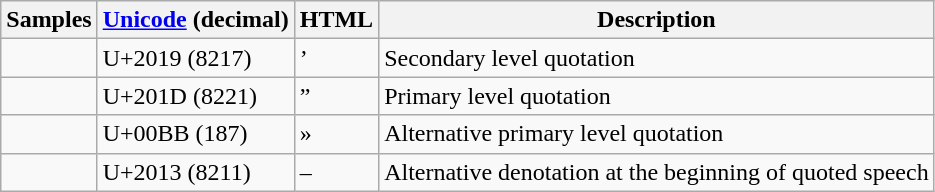<table class="wikitable">
<tr>
<th>Samples</th>
<th><a href='#'>Unicode</a> (decimal)</th>
<th>HTML</th>
<th>Description</th>
</tr>
<tr>
<td></td>
<td>U+2019 (8217)</td>
<td>&rsquo;</td>
<td>Secondary level quotation</td>
</tr>
<tr>
<td></td>
<td>U+201D (8221)</td>
<td>&rdquo;</td>
<td>Primary level quotation</td>
</tr>
<tr>
<td></td>
<td>U+00BB (187)</td>
<td>&raquo;</td>
<td>Alternative primary level quotation</td>
</tr>
<tr>
<td></td>
<td>U+2013 (8211)</td>
<td>&ndash;</td>
<td>Alternative denotation at the beginning of quoted speech</td>
</tr>
</table>
